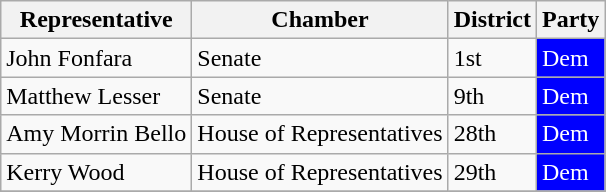<table class="wikitable">
<tr>
<th>Representative</th>
<th>Chamber</th>
<th>District</th>
<th>Party</th>
</tr>
<tr>
<td>John Fonfara</td>
<td>Senate</td>
<td>1st</td>
<td style="background: blue; color:white">Dem</td>
</tr>
<tr>
<td>Matthew Lesser</td>
<td>Senate</td>
<td>9th</td>
<td style="background: blue; color:white">Dem</td>
</tr>
<tr>
<td>Amy Morrin Bello</td>
<td>House of Representatives</td>
<td>28th</td>
<td style="background: blue; color:white">Dem</td>
</tr>
<tr>
<td>Kerry Wood</td>
<td>House of Representatives</td>
<td>29th</td>
<td style="background: blue; color:white">Dem</td>
</tr>
<tr>
</tr>
</table>
